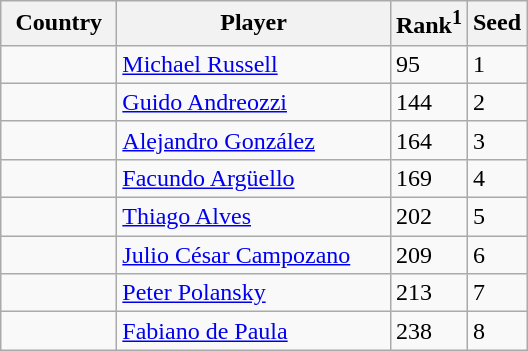<table class="sortable wikitable">
<tr>
<th width="70">Country</th>
<th width="175">Player</th>
<th>Rank<sup>1</sup></th>
<th>Seed</th>
</tr>
<tr>
<td></td>
<td><a href='#'>Michael Russell</a></td>
<td>95</td>
<td>1</td>
</tr>
<tr>
<td></td>
<td><a href='#'>Guido Andreozzi</a></td>
<td>144</td>
<td>2</td>
</tr>
<tr>
<td></td>
<td><a href='#'>Alejandro González</a></td>
<td>164</td>
<td>3</td>
</tr>
<tr>
<td></td>
<td><a href='#'>Facundo Argüello</a></td>
<td>169</td>
<td>4</td>
</tr>
<tr>
<td></td>
<td><a href='#'>Thiago Alves</a></td>
<td>202</td>
<td>5</td>
</tr>
<tr>
<td></td>
<td><a href='#'>Julio César Campozano</a></td>
<td>209</td>
<td>6</td>
</tr>
<tr>
<td></td>
<td><a href='#'>Peter Polansky</a></td>
<td>213</td>
<td>7</td>
</tr>
<tr>
<td></td>
<td><a href='#'>Fabiano de Paula</a></td>
<td>238</td>
<td>8</td>
</tr>
</table>
